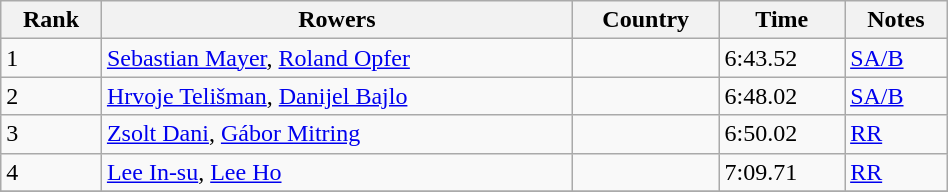<table class="wikitable" width=50%>
<tr>
<th>Rank</th>
<th>Rowers</th>
<th>Country</th>
<th>Time</th>
<th>Notes</th>
</tr>
<tr>
<td>1</td>
<td><a href='#'>Sebastian Mayer</a>, <a href='#'>Roland Opfer</a></td>
<td></td>
<td>6:43.52</td>
<td><a href='#'>SA/B</a></td>
</tr>
<tr>
<td>2</td>
<td><a href='#'>Hrvoje Telišman</a>, <a href='#'>Danijel Bajlo</a></td>
<td></td>
<td>6:48.02</td>
<td><a href='#'>SA/B</a></td>
</tr>
<tr>
<td>3</td>
<td><a href='#'>Zsolt Dani</a>, <a href='#'>Gábor Mitring</a></td>
<td></td>
<td>6:50.02</td>
<td><a href='#'>RR</a></td>
</tr>
<tr>
<td>4</td>
<td><a href='#'>Lee In-su</a>, <a href='#'>Lee Ho</a></td>
<td></td>
<td>7:09.71</td>
<td><a href='#'>RR</a></td>
</tr>
<tr>
</tr>
</table>
